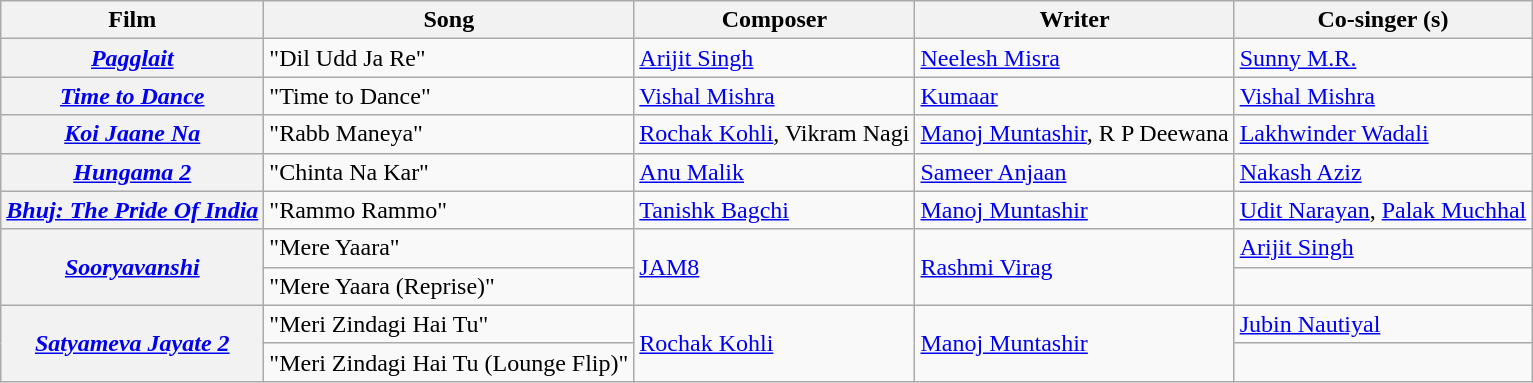<table class="wikitable sortable">
<tr>
<th>Film</th>
<th>Song</th>
<th>Composer</th>
<th>Writer</th>
<th>Co-singer (s)</th>
</tr>
<tr>
<th><em><a href='#'>Pagglait</a></em></th>
<td>"Dil Udd Ja Re"</td>
<td><a href='#'>Arijit Singh</a></td>
<td><a href='#'>Neelesh Misra</a></td>
<td><a href='#'>Sunny M.R.</a></td>
</tr>
<tr>
<th scope="row"><em><a href='#'>Time to Dance</a></em></th>
<td>"Time to Dance"</td>
<td><a href='#'>Vishal Mishra</a></td>
<td><a href='#'>Kumaar</a></td>
<td><a href='#'>Vishal Mishra</a></td>
</tr>
<tr>
<th scope="row"><em><a href='#'>Koi Jaane Na</a></em></th>
<td>"Rabb Maneya"</td>
<td><a href='#'>Rochak Kohli</a>, Vikram Nagi</td>
<td><a href='#'>Manoj Muntashir</a>, R P Deewana</td>
<td><a href='#'>Lakhwinder Wadali</a></td>
</tr>
<tr>
<th><em><a href='#'>Hungama 2</a></em></th>
<td>"Chinta Na Kar"</td>
<td><a href='#'>Anu Malik</a></td>
<td><a href='#'>Sameer Anjaan</a></td>
<td><a href='#'>Nakash Aziz</a></td>
</tr>
<tr>
<th><a href='#'><em>Bhuj: The Pride Of India</em></a></th>
<td>"Rammo Rammo"</td>
<td><a href='#'>Tanishk Bagchi</a></td>
<td><a href='#'>Manoj Muntashir</a></td>
<td><a href='#'>Udit Narayan</a>, <a href='#'>Palak Muchhal</a></td>
</tr>
<tr>
<th rowspan=2><em><a href='#'>Sooryavanshi</a></em></th>
<td>"Mere Yaara"</td>
<td rowspan=2><a href='#'>JAM8</a></td>
<td rowspan=2><a href='#'>Rashmi Virag</a></td>
<td><a href='#'>Arijit Singh</a></td>
</tr>
<tr>
<td>"Mere Yaara (Reprise)"</td>
<td></td>
</tr>
<tr>
<th rowspan=2><em><a href='#'>Satyameva Jayate 2</a></em></th>
<td>"Meri Zindagi Hai Tu"</td>
<td rowspan=2><a href='#'>Rochak Kohli</a></td>
<td rowspan=2><a href='#'>Manoj Muntashir</a></td>
<td><a href='#'>Jubin Nautiyal</a></td>
</tr>
<tr>
<td>"Meri Zindagi Hai Tu (Lounge Flip)"</td>
<td></td>
</tr>
</table>
